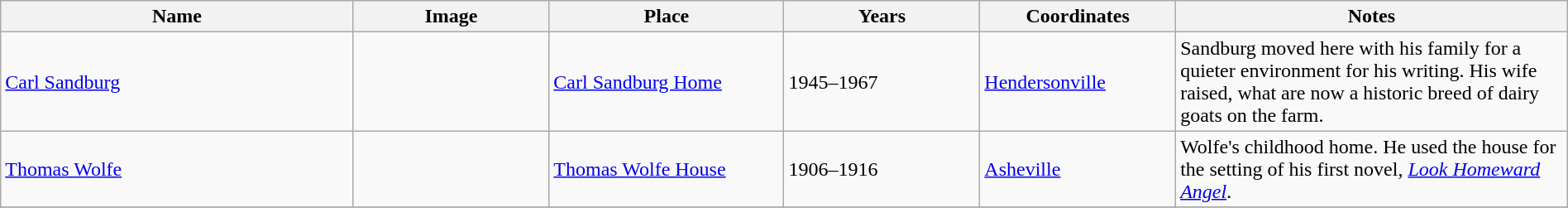<table class="wikitable sortable" style="width: 100%">
<tr>
<th width="18%">Name</th>
<th width="10%">Image</th>
<th width="12%">Place</th>
<th width="10%">Years</th>
<th width="10%">Coordinates</th>
<th width="20%">Notes</th>
</tr>
<tr>
<td><a href='#'>Carl Sandburg</a></td>
<td></td>
<td><a href='#'>Carl Sandburg Home</a></td>
<td>1945–1967</td>
<td><a href='#'>Hendersonville</a> <br></td>
<td>Sandburg moved here with his family for a quieter environment for his writing. His wife raised, what are now a historic breed of dairy goats on the farm.</td>
</tr>
<tr>
<td><a href='#'>Thomas Wolfe</a></td>
<td></td>
<td><a href='#'>Thomas Wolfe House</a></td>
<td>1906–1916</td>
<td><a href='#'>Asheville</a> <br></td>
<td>Wolfe's childhood home. He used the house for the setting of his first novel, <em><a href='#'>Look Homeward Angel</a></em>.</td>
</tr>
<tr>
</tr>
</table>
